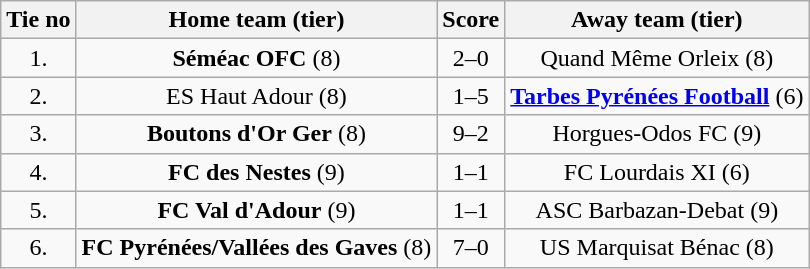<table class="wikitable" style="text-align: center">
<tr>
<th>Tie no</th>
<th>Home team (tier)</th>
<th>Score</th>
<th>Away team (tier)</th>
</tr>
<tr>
<td>1.</td>
<td><strong>Séméac OFC</strong> (8)</td>
<td>2–0</td>
<td>Quand Même Orleix (8)</td>
</tr>
<tr>
<td>2.</td>
<td>ES Haut Adour (8)</td>
<td>1–5</td>
<td><strong><a href='#'>Tarbes Pyrénées Football</a></strong> (6)</td>
</tr>
<tr>
<td>3.</td>
<td><strong>Boutons d'Or Ger</strong> (8)</td>
<td>9–2</td>
<td>Horgues-Odos FC (9)</td>
</tr>
<tr>
<td>4.</td>
<td><strong>FC des Nestes</strong> (9)</td>
<td>1–1 </td>
<td>FC Lourdais XI (6)</td>
</tr>
<tr>
<td>5.</td>
<td><strong>FC Val d'Adour</strong> (9)</td>
<td>1–1 </td>
<td>ASC Barbazan-Debat (9)</td>
</tr>
<tr>
<td>6.</td>
<td><strong>FC Pyrénées/Vallées des Gaves</strong> (8)</td>
<td>7–0</td>
<td>US Marquisat Bénac (8)</td>
</tr>
</table>
